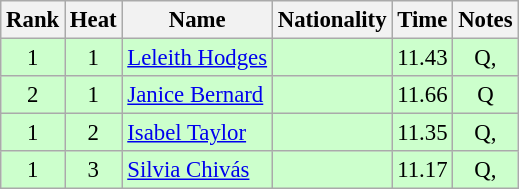<table class="wikitable sortable" style="text-align:center; font-size:95%">
<tr>
<th>Rank</th>
<th>Heat</th>
<th>Name</th>
<th>Nationality</th>
<th>Time</th>
<th>Notes</th>
</tr>
<tr bgcolor=ccffcc>
<td>1</td>
<td>1</td>
<td align=left><a href='#'>Leleith Hodges</a></td>
<td align=left></td>
<td>11.43</td>
<td>Q, </td>
</tr>
<tr bgcolor=ccffcc>
<td>2</td>
<td>1</td>
<td align=left><a href='#'>Janice Bernard</a></td>
<td align=left></td>
<td>11.66</td>
<td>Q</td>
</tr>
<tr bgcolor=ccffcc>
<td>1</td>
<td>2</td>
<td align=left><a href='#'>Isabel Taylor</a></td>
<td align=left></td>
<td>11.35</td>
<td>Q, </td>
</tr>
<tr bgcolor=ccffcc>
<td>1</td>
<td>3</td>
<td align=left><a href='#'>Silvia Chivás</a></td>
<td align=left></td>
<td>11.17</td>
<td>Q, </td>
</tr>
</table>
